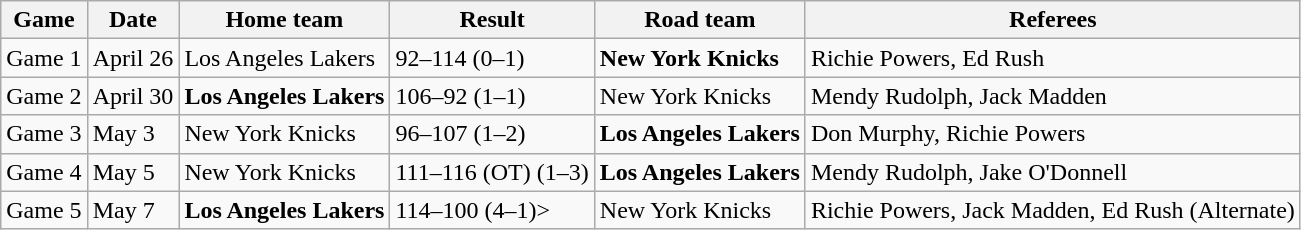<table class="wikitable">
<tr>
<th>Game</th>
<th>Date</th>
<th>Home team</th>
<th>Result</th>
<th>Road team</th>
<th>Referees</th>
</tr>
<tr>
<td>Game 1</td>
<td>April 26</td>
<td>Los Angeles Lakers</td>
<td>92–114 (0–1)</td>
<td><strong>New York Knicks</strong></td>
<td>Richie Powers, Ed Rush</td>
</tr>
<tr>
<td>Game 2</td>
<td>April 30</td>
<td><strong>Los Angeles Lakers</strong></td>
<td>106–92 (1–1)</td>
<td>New York Knicks</td>
<td>Mendy Rudolph, Jack Madden</td>
</tr>
<tr>
<td>Game 3</td>
<td>May 3</td>
<td>New York Knicks</td>
<td>96–107 (1–2)</td>
<td><strong>Los Angeles Lakers</strong></td>
<td>Don Murphy, Richie Powers</td>
</tr>
<tr>
<td>Game 4</td>
<td>May 5</td>
<td>New York Knicks</td>
<td>111–116 (OT) (1–3)</td>
<td><strong>Los Angeles Lakers</strong></td>
<td>Mendy Rudolph, Jake O'Donnell</td>
</tr>
<tr>
<td>Game 5</td>
<td>May 7</td>
<td><strong>Los Angeles Lakers</strong></td>
<td>114–100 (4–1)></td>
<td>New York Knicks</td>
<td>Richie Powers, Jack Madden, Ed Rush (Alternate)</td>
</tr>
</table>
